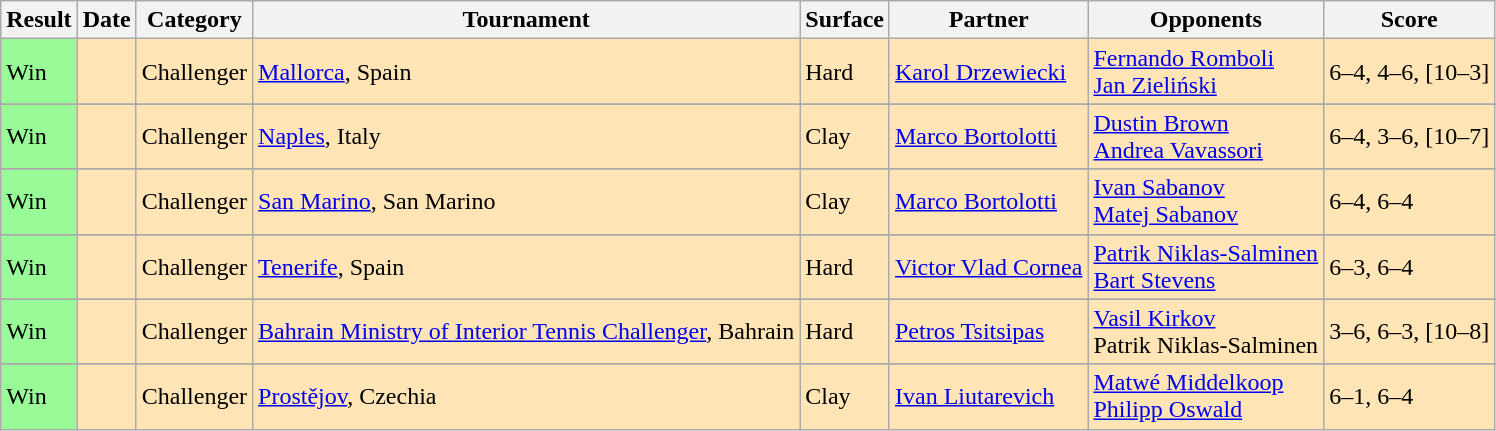<table class=wikitable>
<tr>
<th>Result</th>
<th>Date</th>
<th>Category</th>
<th>Tournament</th>
<th>Surface</th>
<th>Partner</th>
<th>Opponents</th>
<th>Score</th>
</tr>
<tr bgcolor=moccasin>
<td style="background:#98FB98">Win</td>
<td><a href='#'></a></td>
<td>Challenger</td>
<td><a href='#'>Mallorca</a>, Spain</td>
<td>Hard</td>
<td> <a href='#'>Karol Drzewiecki</a></td>
<td> <a href='#'>Fernando Romboli</a><br> <a href='#'>Jan Zieliński</a></td>
<td>6–4, 4–6, [10–3]</td>
</tr>
<tr>
</tr>
<tr bgcolor=moccasin>
<td style="background:#98FB98">Win</td>
<td><a href='#'></a></td>
<td>Challenger</td>
<td><a href='#'>Naples</a>, Italy</td>
<td>Clay</td>
<td> <a href='#'>Marco Bortolotti</a></td>
<td> <a href='#'>Dustin Brown</a><br> <a href='#'>Andrea Vavassori</a></td>
<td>6–4, 3–6, [10–7]</td>
</tr>
<tr>
</tr>
<tr bgcolor=moccasin>
<td style="background:#98FB98">Win</td>
<td><a href='#'></a></td>
<td>Challenger</td>
<td><a href='#'>San Marino</a>, San Marino</td>
<td>Clay</td>
<td> <a href='#'>Marco Bortolotti</a></td>
<td> <a href='#'>Ivan Sabanov</a><br> <a href='#'>Matej Sabanov</a></td>
<td>6–4, 6–4</td>
</tr>
<tr>
</tr>
<tr bgcolor=moccasin>
<td style="background:#98FB98">Win</td>
<td><a href='#'></a></td>
<td>Challenger</td>
<td><a href='#'>Tenerife</a>, Spain</td>
<td>Hard</td>
<td> <a href='#'>Victor Vlad Cornea</a></td>
<td> <a href='#'>Patrik Niklas-Salminen</a><br> <a href='#'>Bart Stevens</a></td>
<td>6–3, 6–4</td>
</tr>
<tr>
</tr>
<tr bgcolor=moccasin>
<td style="background:#98FB98">Win</td>
<td></td>
<td style="background:moccasin;">Challenger</td>
<td style="background:moccasin"><a href='#'>Bahrain Ministry of Interior Tennis Challenger</a>, Bahrain</td>
<td>Hard</td>
<td> <a href='#'>Petros Tsitsipas</a></td>
<td> <a href='#'>Vasil Kirkov</a> <br>   Patrik Niklas-Salminen</td>
<td>3–6, 6–3, [10–8]</td>
</tr>
<tr>
</tr>
<tr bgcolor=moccasin>
<td style="background:#98FB98">Win</td>
<td><a href='#'></a></td>
<td style=background:moccasin>Challenger</td>
<td style=background:moccasin><a href='#'>Prostějov</a>, Czechia</td>
<td>Clay</td>
<td> <a href='#'>Ivan Liutarevich</a></td>
<td> <a href='#'>Matwé Middelkoop</a><br>  <a href='#'>Philipp Oswald</a></td>
<td>6–1, 6–4</td>
</tr>
</table>
